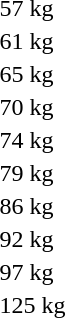<table>
<tr>
<td rowspan=2>57 kg<br></td>
<td rowspan=2></td>
<td rowspan=2></td>
<td></td>
</tr>
<tr>
<td></td>
</tr>
<tr>
<td rowspan=2>61 kg<br></td>
<td rowspan=2></td>
<td rowspan=2></td>
<td></td>
</tr>
<tr>
<td></td>
</tr>
<tr>
<td rowspan=2>65 kg<br></td>
<td rowspan=2></td>
<td rowspan=2></td>
<td></td>
</tr>
<tr>
<td></td>
</tr>
<tr>
<td rowspan=2>70 kg<br></td>
<td rowspan=2></td>
<td rowspan=2></td>
<td></td>
</tr>
<tr>
<td></td>
</tr>
<tr>
<td rowspan=2>74 kg<br></td>
<td rowspan=2></td>
<td rowspan=2></td>
<td></td>
</tr>
<tr>
<td></td>
</tr>
<tr>
<td rowspan=2>79 kg<br></td>
<td rowspan=2></td>
<td rowspan=2></td>
<td></td>
</tr>
<tr>
<td></td>
</tr>
<tr>
<td rowspan=2>86 kg<br></td>
<td rowspan=2></td>
<td rowspan=2></td>
<td></td>
</tr>
<tr>
<td></td>
</tr>
<tr>
<td rowspan=2>92 kg<br></td>
<td rowspan=2></td>
<td rowspan=2></td>
<td></td>
</tr>
<tr>
<td></td>
</tr>
<tr>
<td rowspan=2>97 kg<br></td>
<td rowspan=2></td>
<td rowspan=2></td>
<td></td>
</tr>
<tr>
<td></td>
</tr>
<tr>
<td rowspan=2>125 kg<br></td>
<td rowspan=2></td>
<td rowspan=2></td>
<td></td>
</tr>
<tr>
<td></td>
</tr>
<tr>
</tr>
</table>
